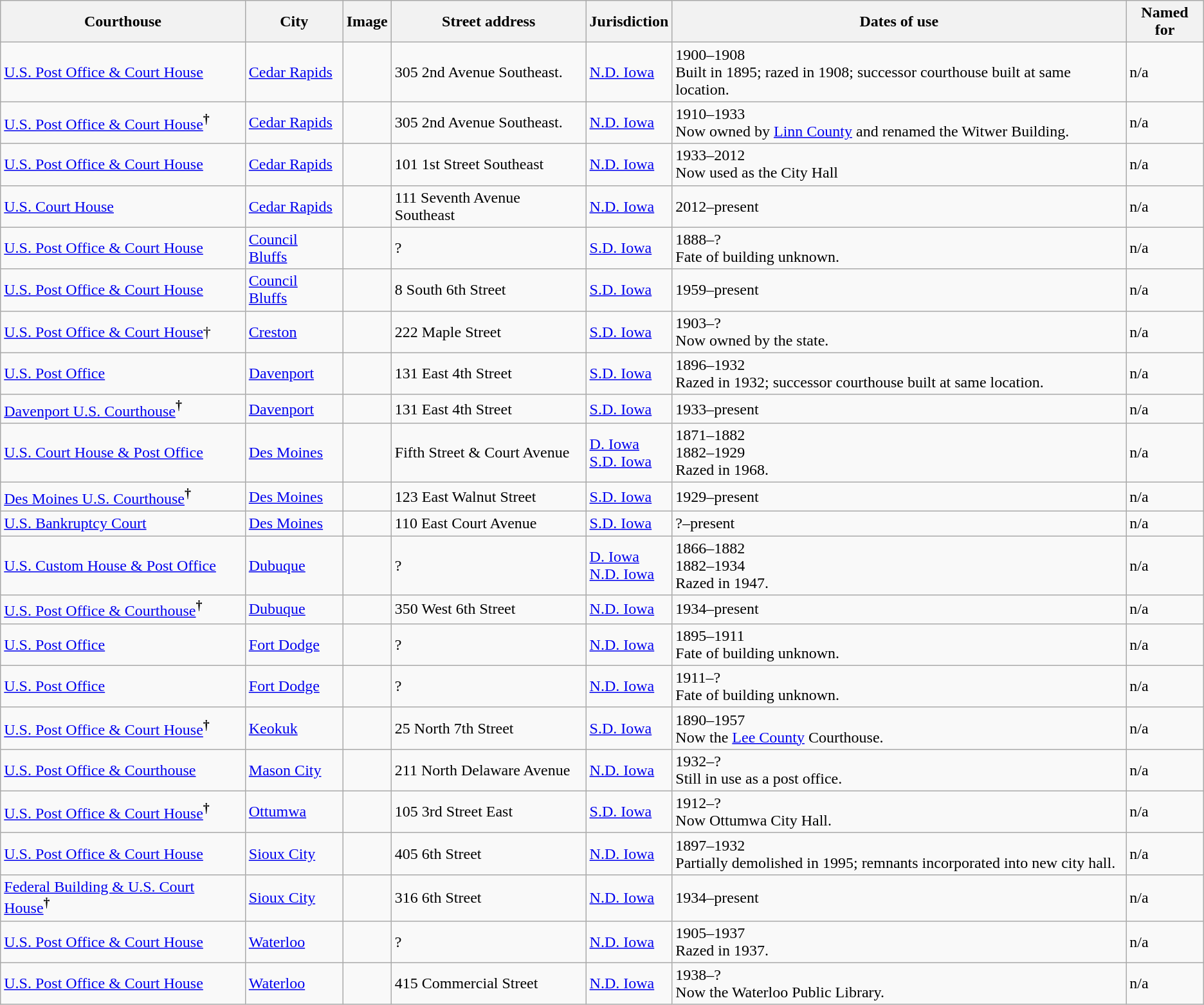<table class="wikitable sortable sticky-header sort-under">
<tr>
<th>Courthouse</th>
<th>City</th>
<th>Image</th>
<th>Street address</th>
<th>Jurisdiction</th>
<th>Dates of use</th>
<th>Named for</th>
</tr>
<tr>
<td><a href='#'>U.S. Post Office & Court House</a></td>
<td><a href='#'>Cedar Rapids</a></td>
<td></td>
<td>305 2nd Avenue Southeast.</td>
<td><a href='#'>N.D. Iowa</a></td>
<td>1900–1908<br>Built in 1895; razed in 1908; successor courthouse built at same location.</td>
<td>n/a</td>
</tr>
<tr>
<td><a href='#'>U.S. Post Office & Court House</a><strong><sup>†</sup></strong></td>
<td><a href='#'>Cedar Rapids</a></td>
<td></td>
<td>305 2nd Avenue Southeast.</td>
<td><a href='#'>N.D. Iowa</a></td>
<td>1910–1933<br>Now owned by <a href='#'>Linn County</a> and renamed the Witwer Building.</td>
<td>n/a</td>
</tr>
<tr>
<td><a href='#'>U.S. Post Office & Court House</a></td>
<td><a href='#'>Cedar Rapids</a></td>
<td></td>
<td>101 1st Street Southeast</td>
<td><a href='#'>N.D. Iowa</a></td>
<td>1933–2012<br>Now used as the City Hall</td>
<td>n/a</td>
</tr>
<tr>
<td><a href='#'>U.S. Court House</a></td>
<td><a href='#'>Cedar Rapids</a></td>
<td></td>
<td>111 Seventh Avenue Southeast</td>
<td><a href='#'>N.D. Iowa</a></td>
<td>2012–present</td>
<td>n/a</td>
</tr>
<tr>
<td><a href='#'>U.S. Post Office & Court House</a></td>
<td><a href='#'>Council Bluffs</a></td>
<td></td>
<td>?</td>
<td><a href='#'>S.D. Iowa</a></td>
<td>1888–?<br>Fate of building unknown.</td>
<td>n/a</td>
</tr>
<tr>
<td><a href='#'>U.S. Post Office & Court House</a></td>
<td><a href='#'>Council Bluffs</a></td>
<td></td>
<td>8 South 6th Street</td>
<td><a href='#'>S.D. Iowa</a></td>
<td>1959–present</td>
<td>n/a</td>
</tr>
<tr>
<td><a href='#'>U.S. Post Office & Court House</a>†</td>
<td><a href='#'>Creston</a></td>
<td></td>
<td>222 Maple Street</td>
<td><a href='#'>S.D. Iowa</a></td>
<td>1903–?<br>Now owned by the state.</td>
<td>n/a</td>
</tr>
<tr>
<td><a href='#'>U.S. Post Office</a></td>
<td><a href='#'>Davenport</a></td>
<td></td>
<td>131 East 4th Street</td>
<td><a href='#'>S.D. Iowa</a></td>
<td>1896–1932<br>Razed in 1932; successor courthouse built at same location.</td>
<td>n/a</td>
</tr>
<tr>
<td><a href='#'>Davenport U.S. Courthouse</a><strong><sup>†</sup></strong></td>
<td><a href='#'>Davenport</a></td>
<td></td>
<td>131 East 4th Street</td>
<td><a href='#'>S.D. Iowa</a></td>
<td>1933–present</td>
<td>n/a</td>
</tr>
<tr>
<td><a href='#'>U.S. Court House & Post Office</a></td>
<td><a href='#'>Des Moines</a></td>
<td></td>
<td>Fifth Street & Court Avenue</td>
<td><a href='#'>D. Iowa</a><br><a href='#'>S.D. Iowa</a></td>
<td>1871–1882<br>1882–1929<br>Razed in 1968.</td>
<td>n/a</td>
</tr>
<tr>
<td><a href='#'>Des Moines U.S. Courthouse</a><strong><sup>†</sup></strong></td>
<td><a href='#'>Des Moines</a></td>
<td></td>
<td>123 East Walnut Street</td>
<td><a href='#'>S.D. Iowa</a></td>
<td>1929–present</td>
<td>n/a</td>
</tr>
<tr>
<td><a href='#'>U.S. Bankruptcy Court</a></td>
<td><a href='#'>Des Moines</a></td>
<td></td>
<td>110 East Court Avenue</td>
<td><a href='#'>S.D. Iowa</a></td>
<td>?–present</td>
<td>n/a</td>
</tr>
<tr>
<td><a href='#'>U.S. Custom House & Post Office</a></td>
<td><a href='#'>Dubuque</a></td>
<td></td>
<td>?</td>
<td><a href='#'>D. Iowa</a><br><a href='#'>N.D. Iowa</a></td>
<td>1866–1882<br>1882–1934<br>Razed in 1947.</td>
<td>n/a</td>
</tr>
<tr>
<td><a href='#'>U.S. Post Office & Courthouse</a><strong><sup>†</sup></strong></td>
<td><a href='#'>Dubuque</a></td>
<td></td>
<td>350 West 6th Street</td>
<td><a href='#'>N.D. Iowa</a></td>
<td>1934–present</td>
<td>n/a</td>
</tr>
<tr>
<td><a href='#'>U.S. Post Office</a></td>
<td><a href='#'>Fort Dodge</a></td>
<td></td>
<td>?</td>
<td><a href='#'>N.D. Iowa</a></td>
<td>1895–1911<br>Fate of building unknown.</td>
<td>n/a</td>
</tr>
<tr>
<td><a href='#'>U.S. Post Office</a></td>
<td><a href='#'>Fort Dodge</a></td>
<td></td>
<td>?</td>
<td><a href='#'>N.D. Iowa</a></td>
<td>1911–?<br>Fate of building unknown.</td>
<td>n/a</td>
</tr>
<tr>
<td><a href='#'>U.S. Post Office & Court House</a><strong><sup>†</sup></strong></td>
<td><a href='#'>Keokuk</a></td>
<td></td>
<td>25 North 7th Street</td>
<td><a href='#'>S.D. Iowa</a></td>
<td>1890–1957<br>Now the <a href='#'>Lee County</a> Courthouse.</td>
<td>n/a</td>
</tr>
<tr>
<td><a href='#'>U.S. Post Office & Courthouse</a></td>
<td><a href='#'>Mason City</a></td>
<td></td>
<td>211 North Delaware Avenue</td>
<td><a href='#'>N.D. Iowa</a></td>
<td>1932–?<br>Still in use as a post office.</td>
<td>n/a</td>
</tr>
<tr>
<td><a href='#'>U.S. Post Office & Court House</a><strong><sup>†</sup></strong></td>
<td><a href='#'>Ottumwa</a></td>
<td></td>
<td>105 3rd Street East</td>
<td><a href='#'>S.D. Iowa</a></td>
<td>1912–?<br>Now Ottumwa City Hall.</td>
<td>n/a</td>
</tr>
<tr>
<td><a href='#'>U.S. Post Office & Court House</a></td>
<td><a href='#'>Sioux City</a></td>
<td></td>
<td>405 6th Street</td>
<td><a href='#'>N.D. Iowa</a></td>
<td>1897–1932<br>Partially demolished in 1995; remnants incorporated into new city hall.</td>
<td>n/a</td>
</tr>
<tr>
<td><a href='#'>Federal Building & U.S. Court House</a><strong><sup>†</sup></strong></td>
<td><a href='#'>Sioux City</a></td>
<td></td>
<td>316 6th Street</td>
<td><a href='#'>N.D. Iowa</a></td>
<td>1934–present</td>
<td>n/a</td>
</tr>
<tr>
<td><a href='#'>U.S. Post Office & Court House</a></td>
<td><a href='#'>Waterloo</a></td>
<td></td>
<td>?</td>
<td><a href='#'>N.D. Iowa</a></td>
<td>1905–1937<br>Razed in 1937.</td>
<td>n/a</td>
</tr>
<tr>
<td><a href='#'>U.S. Post Office & Court House</a></td>
<td><a href='#'>Waterloo</a></td>
<td></td>
<td>415 Commercial Street</td>
<td><a href='#'>N.D. Iowa</a></td>
<td>1938–?<br>Now the Waterloo Public Library.</td>
<td>n/a</td>
</tr>
</table>
